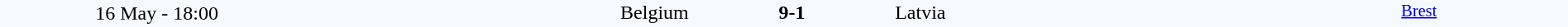<table style="width: 100%; background:#F5FAFF;" cellspacing="0">
<tr>
<td align=center rowspan=3 width=20%>16 May - 18:00</td>
</tr>
<tr>
<td width=24% align=right>Belgium</td>
<td align=center width=13%><strong>9-1</strong></td>
<td width=24%>Latvia</td>
<td style=font-size:85% rowspan=3 valign=top align=center><a href='#'>Brest</a></td>
</tr>
<tr style=font-size:85%>
<td align=right valign=top></td>
<td></td>
<td></td>
</tr>
</table>
